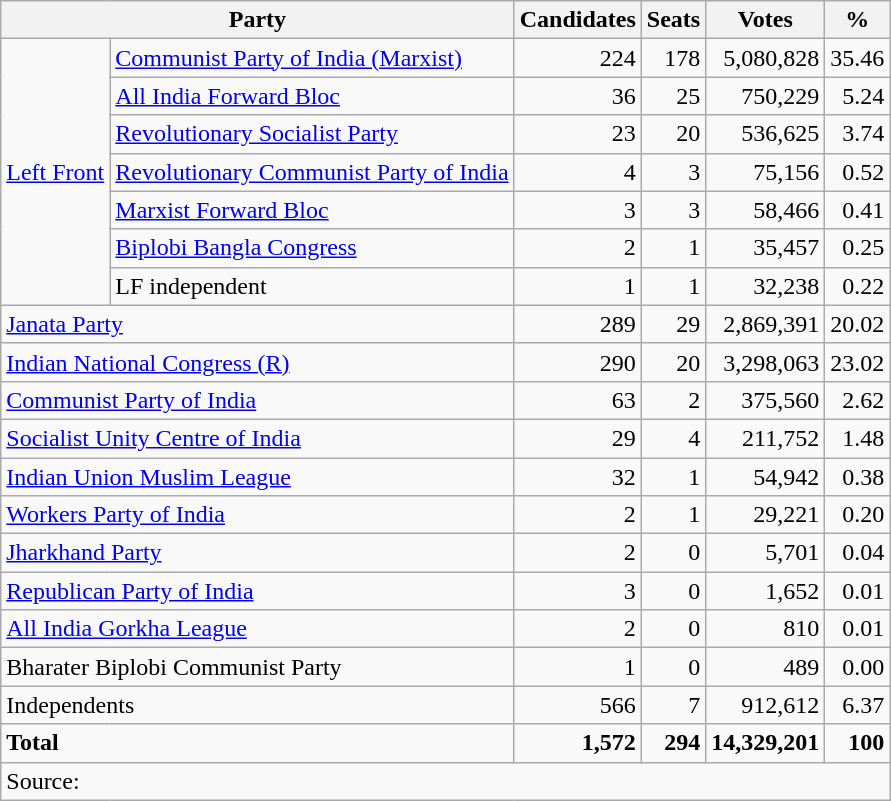<table class=wikitable style=text-align:right>
<tr>
<th colspan=2>Party</th>
<th>Candidates</th>
<th>Seats</th>
<th>Votes</th>
<th>%</th>
</tr>
<tr>
<td rowspan=7 align=left><a href='#'>Left Front</a></td>
<td align=left><a href='#'>Communist Party of India (Marxist)</a></td>
<td>224</td>
<td>178</td>
<td>5,080,828</td>
<td>35.46</td>
</tr>
<tr>
<td align=left><a href='#'>All India Forward Bloc</a></td>
<td>36</td>
<td>25</td>
<td>750,229</td>
<td>5.24</td>
</tr>
<tr>
<td align=left><a href='#'>Revolutionary Socialist Party</a></td>
<td>23</td>
<td>20</td>
<td>536,625</td>
<td>3.74</td>
</tr>
<tr>
<td align=left><a href='#'>Revolutionary Communist Party of India</a></td>
<td>4</td>
<td>3</td>
<td>75,156</td>
<td>0.52</td>
</tr>
<tr>
<td align=left><a href='#'>Marxist Forward Bloc</a></td>
<td>3</td>
<td>3</td>
<td>58,466</td>
<td>0.41</td>
</tr>
<tr>
<td align=left><a href='#'>Biplobi Bangla Congress</a></td>
<td>2</td>
<td>1</td>
<td>35,457</td>
<td>0.25</td>
</tr>
<tr>
<td align=left>LF independent</td>
<td>1</td>
<td>1</td>
<td>32,238</td>
<td>0.22</td>
</tr>
<tr>
<td colspan=2 align=left><a href='#'>Janata Party</a></td>
<td>289</td>
<td>29</td>
<td>2,869,391</td>
<td>20.02</td>
</tr>
<tr>
<td colspan=2 align=left><a href='#'>Indian National Congress (R)</a></td>
<td>290</td>
<td>20</td>
<td>3,298,063</td>
<td>23.02</td>
</tr>
<tr>
<td colspan=2 align=left><a href='#'>Communist Party of India</a></td>
<td>63</td>
<td>2</td>
<td>375,560</td>
<td>2.62</td>
</tr>
<tr>
<td colspan=2 align=left><a href='#'>Socialist Unity Centre of India</a></td>
<td>29</td>
<td>4</td>
<td>211,752</td>
<td>1.48</td>
</tr>
<tr>
<td colspan=2 align=left><a href='#'>Indian Union Muslim League</a></td>
<td>32</td>
<td>1</td>
<td>54,942</td>
<td>0.38</td>
</tr>
<tr>
<td colspan=2 align=left><a href='#'>Workers Party of India</a></td>
<td>2</td>
<td>1</td>
<td>29,221</td>
<td>0.20</td>
</tr>
<tr>
<td colspan=2 align=left><a href='#'>Jharkhand Party</a></td>
<td>2</td>
<td>0</td>
<td>5,701</td>
<td>0.04</td>
</tr>
<tr>
<td colspan=2 align=left><a href='#'>Republican Party of India</a></td>
<td>3</td>
<td>0</td>
<td>1,652</td>
<td>0.01</td>
</tr>
<tr>
<td colspan=2 align=left><a href='#'>All India Gorkha League</a></td>
<td>2</td>
<td>0</td>
<td>810</td>
<td>0.01</td>
</tr>
<tr>
<td colspan=2 align=left>Bharater Biplobi Communist Party</td>
<td>1</td>
<td>0</td>
<td>489</td>
<td>0.00</td>
</tr>
<tr>
<td colspan=2 align=left>Independents</td>
<td>566</td>
<td>7</td>
<td>912,612</td>
<td>6.37</td>
</tr>
<tr>
<td colspan=2 align=left><strong>Total</strong></td>
<td><strong>1,572</strong></td>
<td><strong>294</strong></td>
<td><strong>14,329,201</strong></td>
<td><strong>100</strong></td>
</tr>
<tr>
<td align=left colspan=6>Source: </td>
</tr>
</table>
